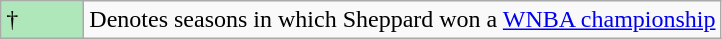<table class="wikitable">
<tr>
<td style="background:#afe6ba; width:3em;">†</td>
<td>Denotes seasons in which Sheppard won a <a href='#'>WNBA championship</a></td>
</tr>
</table>
